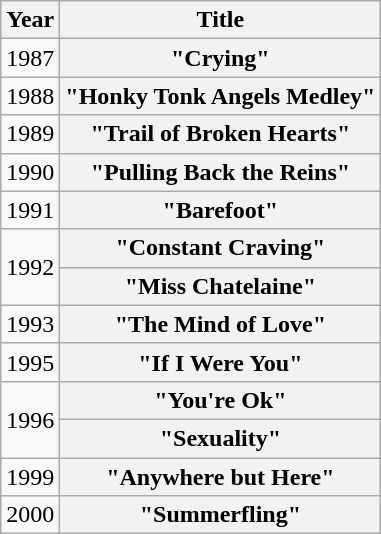<table class="wikitable plainrowheaders">
<tr>
<th scope="col">Year</th>
<th scope="col">Title</th>
</tr>
<tr>
<td>1987</td>
<th scope="row">"Crying"</th>
</tr>
<tr>
<td>1988</td>
<th scope="row">"Honky Tonk Angels Medley"</th>
</tr>
<tr>
<td>1989</td>
<th scope="row">"Trail of Broken Hearts"</th>
</tr>
<tr>
<td>1990</td>
<th scope="row">"Pulling Back the Reins"</th>
</tr>
<tr>
<td>1991</td>
<th scope="row">"Barefoot"</th>
</tr>
<tr>
<td rowspan="2">1992</td>
<th scope="row">"Constant Craving"</th>
</tr>
<tr>
<th scope="row">"Miss Chatelaine"</th>
</tr>
<tr>
<td>1993</td>
<th scope="row">"The Mind of Love"</th>
</tr>
<tr>
<td>1995</td>
<th scope="row">"If I Were You"</th>
</tr>
<tr>
<td rowspan="2">1996</td>
<th scope="row">"You're Ok"</th>
</tr>
<tr>
<th scope="row">"Sexuality"</th>
</tr>
<tr>
<td>1999</td>
<th scope="row">"Anywhere but Here"</th>
</tr>
<tr>
<td>2000</td>
<th scope="row">"Summerfling"</th>
</tr>
</table>
